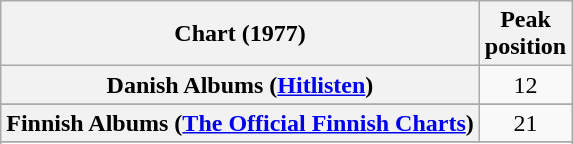<table class="wikitable sortable plainrowheaders">
<tr>
<th>Chart (1977)</th>
<th>Peak<br>position</th>
</tr>
<tr>
<th scope="row">Danish Albums (<a href='#'>Hitlisten</a>)</th>
<td align="center">12</td>
</tr>
<tr>
</tr>
<tr>
<th scope="row">Finnish Albums (<a href='#'>The Official Finnish Charts</a>)</th>
<td align="center">21</td>
</tr>
<tr>
</tr>
<tr>
</tr>
<tr>
</tr>
<tr>
</tr>
</table>
